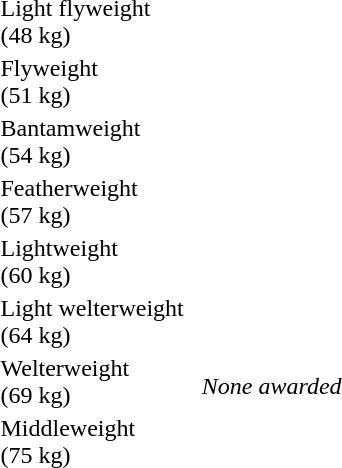<table>
<tr>
<td rowspan=2>Light flyweight<br>(48 kg)</td>
<td rowspan=2></td>
<td rowspan=2></td>
<td></td>
</tr>
<tr>
<td></td>
</tr>
<tr>
<td rowspan=2>Flyweight<br>(51 kg)</td>
<td rowspan=2></td>
<td rowspan=2></td>
<td></td>
</tr>
<tr>
<td></td>
</tr>
<tr>
<td rowspan=2>Bantamweight<br>(54 kg)</td>
<td rowspan=2></td>
<td rowspan=2></td>
<td></td>
</tr>
<tr>
<td></td>
</tr>
<tr>
<td rowspan=2>Featherweight<br>(57 kg)</td>
<td rowspan=2></td>
<td rowspan=2></td>
<td></td>
</tr>
<tr>
<td></td>
</tr>
<tr>
<td rowspan=2>Lightweight<br>(60 kg)</td>
<td rowspan=2></td>
<td rowspan=2></td>
<td></td>
</tr>
<tr>
<td></td>
</tr>
<tr>
<td rowspan=2>Light welterweight<br>(64 kg)</td>
<td rowspan=2></td>
<td rowspan=2></td>
<td></td>
</tr>
<tr>
<td></td>
</tr>
<tr>
<td rowspan=2>Welterweight<br>(69 kg)</td>
<td rowspan=2></td>
<td rowspan=2></td>
<td></td>
</tr>
<tr>
<td><em>None awarded</em></td>
</tr>
<tr>
<td rowspan=2>Middleweight<br>(75 kg)</td>
<td rowspan=2></td>
<td rowspan=2></td>
<td></td>
</tr>
<tr>
<td></td>
</tr>
</table>
